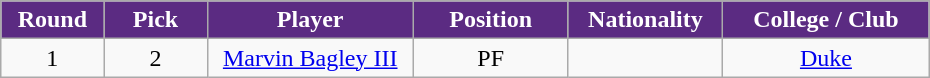<table class="wikitable sortable sortable">
<tr>
<th style="background:#5b2b82; color:white" width="10%">Round</th>
<th style="background:#5b2b82; color:white"  width="10%">Pick</th>
<th style="background:#5b2b82; color:white"  width="20%">Player</th>
<th style="background:#5b2b82; color:white" width="15%">Position</th>
<th style="background:#5b2b82; color:white" width="15%">Nationality</th>
<th style="background:#5b2b82; color:white" width="20%">College / Club</th>
</tr>
<tr style="text-align: center">
<td>1</td>
<td>2</td>
<td><a href='#'>Marvin Bagley III</a></td>
<td>PF</td>
<td></td>
<td><a href='#'>Duke</a></td>
</tr>
</table>
